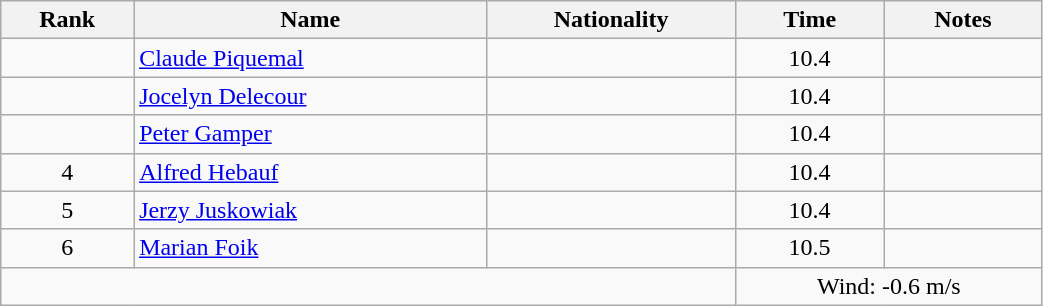<table class="wikitable sortable" style="text-align:center;width: 55%">
<tr>
<th>Rank</th>
<th>Name</th>
<th>Nationality</th>
<th>Time</th>
<th>Notes</th>
</tr>
<tr>
<td></td>
<td align=left><a href='#'>Claude Piquemal</a></td>
<td align=left></td>
<td>10.4</td>
<td></td>
</tr>
<tr>
<td></td>
<td align=left><a href='#'>Jocelyn Delecour</a></td>
<td align=left></td>
<td>10.4</td>
<td></td>
</tr>
<tr>
<td></td>
<td align=left><a href='#'>Peter Gamper</a></td>
<td align=left></td>
<td>10.4</td>
<td></td>
</tr>
<tr>
<td>4</td>
<td align=left><a href='#'>Alfred Hebauf</a></td>
<td align=left></td>
<td>10.4</td>
<td></td>
</tr>
<tr>
<td>5</td>
<td align=left><a href='#'>Jerzy Juskowiak</a></td>
<td align=left></td>
<td>10.4</td>
<td></td>
</tr>
<tr>
<td>6</td>
<td align=left><a href='#'>Marian Foik</a></td>
<td align=left></td>
<td>10.5</td>
<td></td>
</tr>
<tr>
<td colspan="3"></td>
<td colspan="2">Wind: -0.6 m/s</td>
</tr>
</table>
